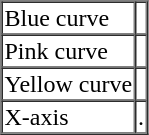<table border="1" cellspacing="0">
<tr>
<td>Blue curve</td>
<td></td>
</tr>
<tr>
<td>Pink curve</td>
<td></td>
</tr>
<tr>
<td>Yellow curve</td>
<td></td>
</tr>
<tr>
<td>X-axis</td>
<td>.</td>
</tr>
</table>
